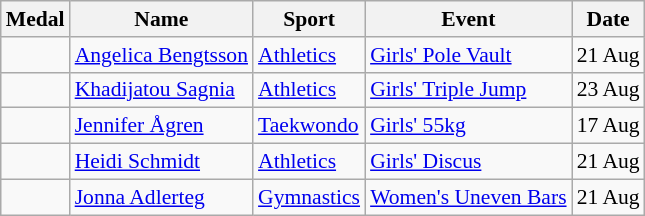<table class="wikitable sortable" style="font-size:90%">
<tr>
<th>Medal</th>
<th>Name</th>
<th>Sport</th>
<th>Event</th>
<th>Date</th>
</tr>
<tr>
<td></td>
<td><a href='#'>Angelica Bengtsson</a></td>
<td><a href='#'>Athletics</a></td>
<td><a href='#'>Girls' Pole Vault</a></td>
<td>21 Aug</td>
</tr>
<tr>
<td></td>
<td><a href='#'>Khadijatou Sagnia</a></td>
<td><a href='#'>Athletics</a></td>
<td><a href='#'>Girls' Triple Jump</a></td>
<td>23 Aug</td>
</tr>
<tr>
<td></td>
<td><a href='#'>Jennifer Ågren</a></td>
<td><a href='#'>Taekwondo</a></td>
<td><a href='#'>Girls' 55kg</a></td>
<td>17 Aug</td>
</tr>
<tr>
<td></td>
<td><a href='#'>Heidi Schmidt</a></td>
<td><a href='#'>Athletics</a></td>
<td><a href='#'>Girls' Discus</a></td>
<td>21 Aug</td>
</tr>
<tr>
<td></td>
<td><a href='#'>Jonna Adlerteg</a></td>
<td><a href='#'>Gymnastics</a></td>
<td><a href='#'>Women's Uneven Bars</a></td>
<td>21 Aug</td>
</tr>
</table>
